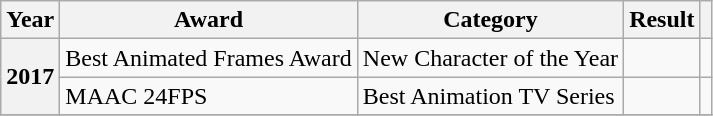<table class="wikitable">
<tr>
<th>Year</th>
<th>Award</th>
<th>Category</th>
<th>Result</th>
<th></th>
</tr>
<tr>
<th rowspan="2">2017</th>
<td>Best Animated Frames Award</td>
<td>New Character of the Year</td>
<td></td>
<td></td>
</tr>
<tr>
<td>MAAC 24FPS</td>
<td>Best Animation TV Series</td>
<td></td>
<td></td>
</tr>
<tr>
</tr>
</table>
